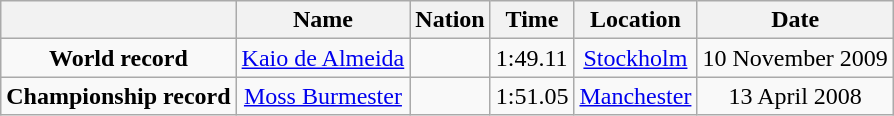<table class=wikitable style=text-align:center>
<tr>
<th></th>
<th>Name</th>
<th>Nation</th>
<th>Time</th>
<th>Location</th>
<th>Date</th>
</tr>
<tr>
<td><strong>World record</strong></td>
<td><a href='#'>Kaio de Almeida</a></td>
<td></td>
<td align=left>1:49.11</td>
<td><a href='#'>Stockholm</a></td>
<td>10 November 2009</td>
</tr>
<tr>
<td><strong>Championship record</strong></td>
<td><a href='#'>Moss Burmester</a></td>
<td></td>
<td align=left>1:51.05</td>
<td><a href='#'>Manchester</a></td>
<td>13 April 2008</td>
</tr>
</table>
